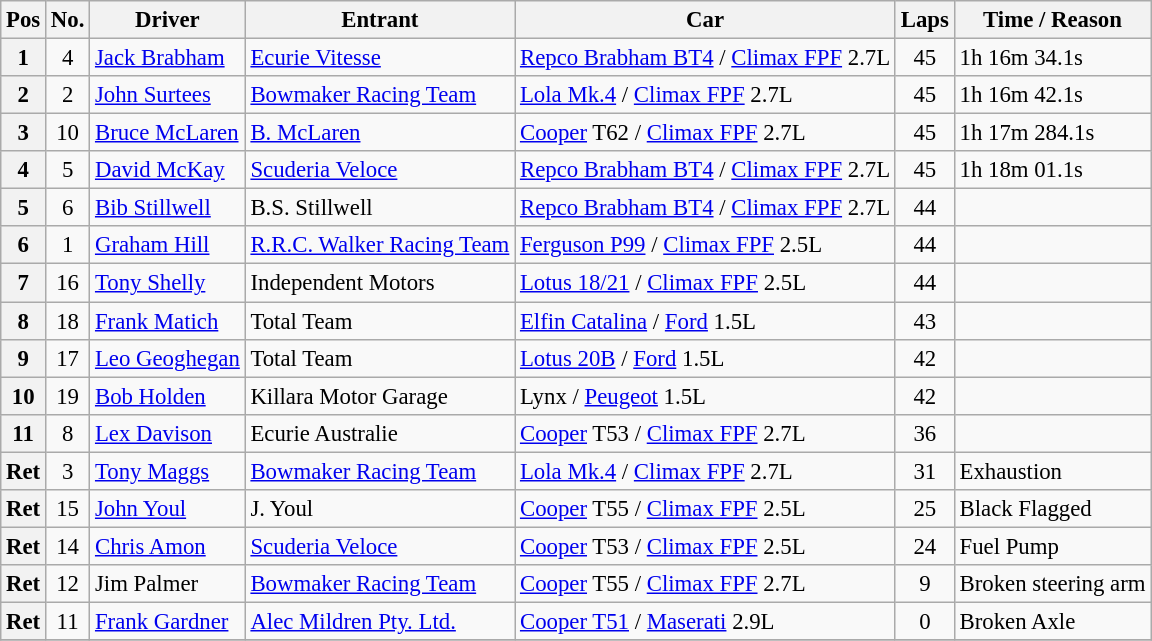<table class="wikitable" style="font-size: 95%;">
<tr>
<th>Pos</th>
<th>No.</th>
<th>Driver</th>
<th>Entrant</th>
<th>Car</th>
<th>Laps</th>
<th>Time / Reason</th>
</tr>
<tr>
<th>1</th>
<td align="center">4</td>
<td> <a href='#'>Jack Brabham</a></td>
<td><a href='#'>Ecurie Vitesse</a></td>
<td><a href='#'>Repco Brabham BT4</a> / <a href='#'>Climax FPF</a> 2.7L</td>
<td align="center">45</td>
<td>1h 16m 34.1s</td>
</tr>
<tr>
<th>2</th>
<td align="center">2</td>
<td> <a href='#'>John Surtees</a></td>
<td><a href='#'>Bowmaker Racing Team</a></td>
<td><a href='#'>Lola Mk.4</a> / <a href='#'>Climax FPF</a> 2.7L</td>
<td align="center">45</td>
<td>1h 16m 42.1s</td>
</tr>
<tr>
<th>3</th>
<td align="center">10</td>
<td> <a href='#'>Bruce McLaren</a></td>
<td><a href='#'>B. McLaren</a></td>
<td><a href='#'>Cooper</a> T62 / <a href='#'>Climax FPF</a> 2.7L</td>
<td align="center">45</td>
<td>1h 17m 284.1s</td>
</tr>
<tr>
<th>4</th>
<td align="center">5</td>
<td> <a href='#'>David McKay</a></td>
<td><a href='#'>Scuderia Veloce</a></td>
<td><a href='#'>Repco Brabham BT4</a> / <a href='#'>Climax FPF</a> 2.7L</td>
<td align="center">45</td>
<td>1h 18m 01.1s</td>
</tr>
<tr>
<th>5</th>
<td align="center">6</td>
<td> <a href='#'>Bib Stillwell</a></td>
<td>B.S. Stillwell</td>
<td><a href='#'>Repco Brabham BT4</a> / <a href='#'>Climax FPF</a> 2.7L</td>
<td align="center">44</td>
<td></td>
</tr>
<tr>
<th>6</th>
<td align="center">1</td>
<td> <a href='#'>Graham Hill</a></td>
<td><a href='#'>R.R.C. Walker Racing Team</a></td>
<td><a href='#'>Ferguson P99</a> / <a href='#'>Climax FPF</a> 2.5L</td>
<td align="center">44</td>
<td></td>
</tr>
<tr>
<th>7</th>
<td align="center">16</td>
<td> <a href='#'>Tony Shelly</a></td>
<td>Independent Motors</td>
<td><a href='#'>Lotus 18/21</a> / <a href='#'>Climax FPF</a> 2.5L</td>
<td align="center">44</td>
<td></td>
</tr>
<tr>
<th>8</th>
<td align="center">18</td>
<td> <a href='#'>Frank Matich</a></td>
<td>Total Team</td>
<td><a href='#'>Elfin Catalina</a> / <a href='#'>Ford</a> 1.5L</td>
<td align="center">43</td>
<td></td>
</tr>
<tr>
<th>9</th>
<td align="center">17</td>
<td> <a href='#'>Leo Geoghegan</a></td>
<td>Total Team</td>
<td><a href='#'>Lotus 20B</a> / <a href='#'>Ford</a> 1.5L</td>
<td align="center">42</td>
<td></td>
</tr>
<tr>
<th>10</th>
<td align="center">19</td>
<td> <a href='#'>Bob Holden</a></td>
<td>Killara Motor Garage</td>
<td>Lynx / <a href='#'>Peugeot</a> 1.5L</td>
<td align="center">42</td>
<td></td>
</tr>
<tr>
<th>11</th>
<td align="center">8</td>
<td> <a href='#'>Lex Davison</a></td>
<td>Ecurie Australie</td>
<td><a href='#'>Cooper</a> T53 / <a href='#'>Climax FPF</a> 2.7L</td>
<td align="center">36</td>
<td></td>
</tr>
<tr>
<th>Ret</th>
<td align="center">3</td>
<td> <a href='#'>Tony Maggs</a></td>
<td><a href='#'>Bowmaker Racing Team</a></td>
<td><a href='#'>Lola Mk.4</a> / <a href='#'>Climax FPF</a> 2.7L</td>
<td align="center">31</td>
<td>Exhaustion</td>
</tr>
<tr>
<th>Ret</th>
<td align="center">15</td>
<td> <a href='#'>John Youl</a></td>
<td>J. Youl</td>
<td><a href='#'>Cooper</a> T55 / <a href='#'>Climax FPF</a> 2.5L</td>
<td align="center">25</td>
<td>Black Flagged</td>
</tr>
<tr>
<th>Ret</th>
<td align="center">14</td>
<td> <a href='#'>Chris Amon</a></td>
<td><a href='#'>Scuderia Veloce</a></td>
<td><a href='#'>Cooper</a> T53 / <a href='#'>Climax FPF</a> 2.5L</td>
<td align="center">24</td>
<td>Fuel Pump</td>
</tr>
<tr>
<th>Ret</th>
<td align="center">12</td>
<td> Jim Palmer</td>
<td><a href='#'>Bowmaker Racing Team</a></td>
<td><a href='#'>Cooper</a> T55 / <a href='#'>Climax FPF</a> 2.7L</td>
<td align="center">9</td>
<td>Broken steering arm</td>
</tr>
<tr>
<th>Ret</th>
<td align="center">11</td>
<td> <a href='#'>Frank Gardner</a></td>
<td><a href='#'>Alec Mildren Pty. Ltd.</a></td>
<td><a href='#'>Cooper T51</a> / <a href='#'>Maserati</a> 2.9L</td>
<td align="center">0</td>
<td>Broken Axle</td>
</tr>
<tr>
</tr>
</table>
